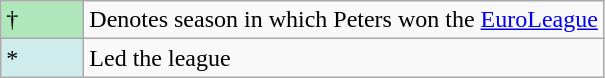<table class="wikitable">
<tr>
<td style="background:#AFE6BA; width:3em;">†</td>
<td>Denotes season in which Peters won the <a href='#'>EuroLeague</a></td>
</tr>
<tr>
<td style="background:#CFECEC; width:1em">*</td>
<td>Led the league</td>
</tr>
</table>
